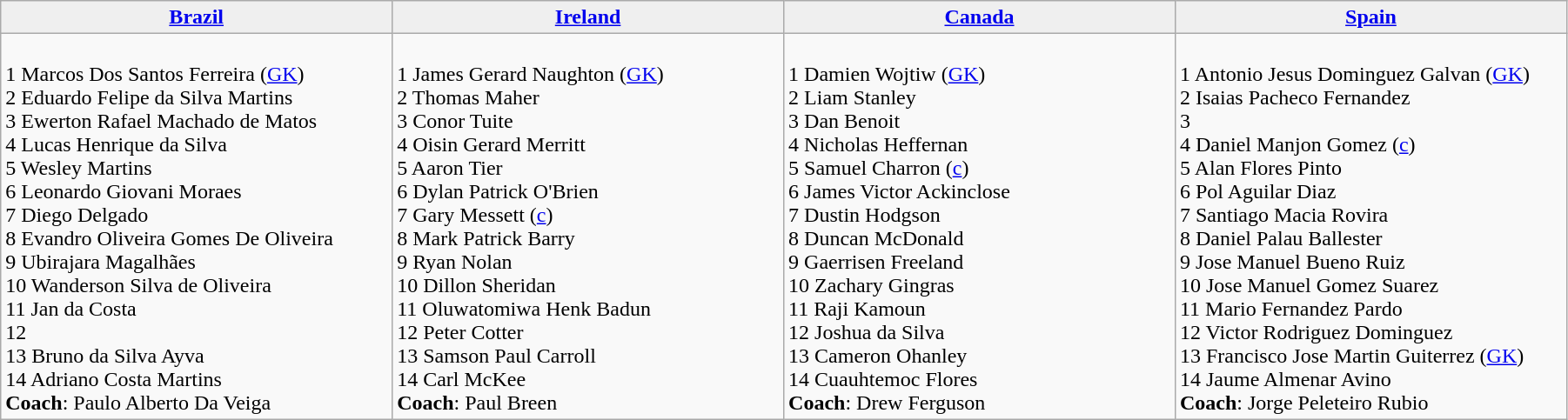<table class="wikitable mw-collapsible mw-collapsed" cellpadding=5 cellspacing=0 style="width:95%">
<tr align=center>
<td bgcolor="#efefef" width="200"><strong> <a href='#'>Brazil</a></strong></td>
<td bgcolor="#efefef" width="200"><strong> <a href='#'>Ireland</a></strong></td>
<td bgcolor="#efefef" width="200"><strong> <a href='#'>Canada</a></strong></td>
<td bgcolor="#efefef" width="200"><strong> <a href='#'>Spain</a></strong></td>
</tr>
<tr valign=top>
<td><br>1 Marcos Dos Santos Ferreira (<a href='#'>GK</a>)<br>
2 Eduardo Felipe da Silva Martins<br>
3 Ewerton Rafael Machado de Matos<br>
4 Lucas Henrique da Silva<br>
5 Wesley Martins<br>
6 Leonardo Giovani Moraes<br>
7 Diego Delgado<br>
8 Evandro Oliveira Gomes De Oliveira<br>
9 Ubirajara Magalhães<br>
10 Wanderson Silva de Oliveira<br>
11 Jan da Costa<br>
12<br>
13 Bruno da Silva Ayva<br>
14 Adriano Costa Martins<br>
<strong>Coach</strong>: Paulo Alberto Da Veiga</td>
<td><br>1 James Gerard Naughton (<a href='#'>GK</a>)<br>
2 Thomas Maher<br>
3 Conor Tuite<br>
4 Oisin Gerard Merritt<br>
5 Aaron Tier<br>
6 Dylan Patrick O'Brien<br>
7 Gary Messett (<a href='#'>c</a>)<br>
8 Mark Patrick Barry<br>
9 Ryan Nolan<br>
10 Dillon Sheridan<br>
11 Oluwatomiwa Henk Badun<br>
12 Peter Cotter<br>
13 Samson Paul Carroll<br>
14 Carl McKee<br>
<strong>Coach</strong>: Paul Breen</td>
<td><br>1 Damien Wojtiw (<a href='#'>GK</a>)<br>
2 Liam Stanley<br>
3 Dan Benoit<br>
4 Nicholas Heffernan<br>
5 Samuel Charron (<a href='#'>c</a>)<br>
6 James Victor Ackinclose<br>
7 Dustin Hodgson<br>
8 Duncan McDonald<br>
9 Gaerrisen Freeland<br>
10 Zachary Gingras<br>
11 Raji Kamoun<br>
12 Joshua da Silva<br>
13 Cameron Ohanley<br>
14 Cuauhtemoc Flores<br>
<strong>Coach</strong>: Drew Ferguson</td>
<td><br>1 Antonio Jesus Dominguez Galvan (<a href='#'>GK</a>)<br>
2 Isaias Pacheco Fernandez<br>
3 <br>
4 Daniel Manjon Gomez (<a href='#'>c</a>)<br>
5 Alan Flores Pinto<br>
6 Pol Aguilar Diaz<br>
7 Santiago Macia Rovira<br>
8 Daniel Palau Ballester<br>
9 Jose Manuel Bueno Ruiz<br>
10 Jose Manuel Gomez Suarez<br>
11 Mario Fernandez Pardo<br>
12 Victor Rodriguez Dominguez<br>
13 Francisco Jose Martin Guiterrez (<a href='#'>GK</a>)<br>
14 Jaume Almenar Avino<br>
<strong>Coach</strong>: Jorge Peleteiro Rubio</td>
</tr>
</table>
